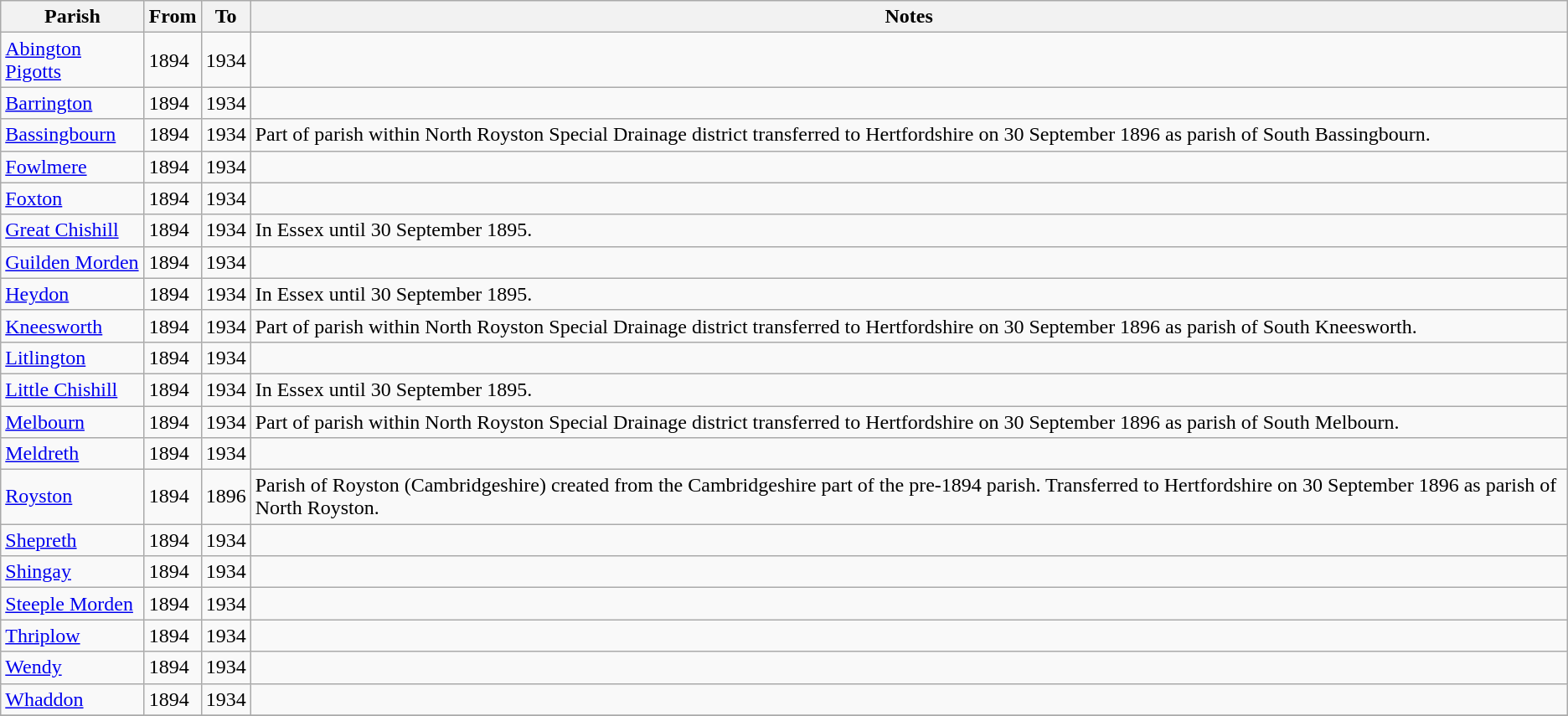<table class="wikitable sortable">
<tr>
<th>Parish</th>
<th>From</th>
<th>To</th>
<th class="unsortable">Notes</th>
</tr>
<tr>
<td><a href='#'>Abington Pigotts</a></td>
<td>1894</td>
<td>1934</td>
<td></td>
</tr>
<tr>
<td><a href='#'>Barrington</a></td>
<td>1894</td>
<td>1934</td>
<td></td>
</tr>
<tr>
<td><a href='#'>Bassingbourn</a></td>
<td>1894</td>
<td>1934</td>
<td>Part of parish within North Royston Special Drainage district transferred to Hertfordshire on 30 September 1896 as parish of South Bassingbourn.</td>
</tr>
<tr>
<td><a href='#'>Fowlmere</a></td>
<td>1894</td>
<td>1934</td>
<td></td>
</tr>
<tr>
<td><a href='#'>Foxton</a></td>
<td>1894</td>
<td>1934</td>
<td></td>
</tr>
<tr>
<td><a href='#'>Great Chishill</a></td>
<td>1894</td>
<td>1934</td>
<td>In Essex until 30 September 1895.</td>
</tr>
<tr>
<td><a href='#'>Guilden Morden</a></td>
<td>1894</td>
<td>1934</td>
<td></td>
</tr>
<tr>
<td><a href='#'>Heydon</a></td>
<td>1894</td>
<td>1934</td>
<td>In Essex until 30 September 1895.</td>
</tr>
<tr>
<td><a href='#'>Kneesworth</a></td>
<td>1894</td>
<td>1934</td>
<td>Part of parish within North Royston Special Drainage district transferred to Hertfordshire on 30 September 1896 as parish of South Kneesworth.</td>
</tr>
<tr>
<td><a href='#'>Litlington</a></td>
<td>1894</td>
<td>1934</td>
<td></td>
</tr>
<tr>
<td><a href='#'>Little Chishill</a></td>
<td>1894</td>
<td>1934</td>
<td>In Essex until 30 September 1895.</td>
</tr>
<tr>
<td><a href='#'>Melbourn</a></td>
<td>1894</td>
<td>1934</td>
<td>Part of parish within North Royston Special Drainage district transferred to Hertfordshire on 30 September 1896 as parish of South Melbourn.</td>
</tr>
<tr>
<td><a href='#'>Meldreth</a></td>
<td>1894</td>
<td>1934</td>
<td></td>
</tr>
<tr>
<td><a href='#'>Royston</a></td>
<td>1894</td>
<td>1896</td>
<td>Parish of Royston (Cambridgeshire) created from the Cambridgeshire part of the pre-1894 parish. Transferred to Hertfordshire on 30 September 1896 as parish of North Royston.</td>
</tr>
<tr>
<td><a href='#'>Shepreth</a></td>
<td>1894</td>
<td>1934</td>
<td></td>
</tr>
<tr>
<td><a href='#'>Shingay</a></td>
<td>1894</td>
<td>1934</td>
<td></td>
</tr>
<tr>
<td><a href='#'>Steeple Morden</a></td>
<td>1894</td>
<td>1934</td>
<td></td>
</tr>
<tr>
<td><a href='#'>Thriplow</a></td>
<td>1894</td>
<td>1934</td>
<td></td>
</tr>
<tr>
<td><a href='#'>Wendy</a></td>
<td>1894</td>
<td>1934</td>
<td></td>
</tr>
<tr>
<td><a href='#'>Whaddon</a></td>
<td>1894</td>
<td>1934</td>
<td></td>
</tr>
<tr>
</tr>
</table>
